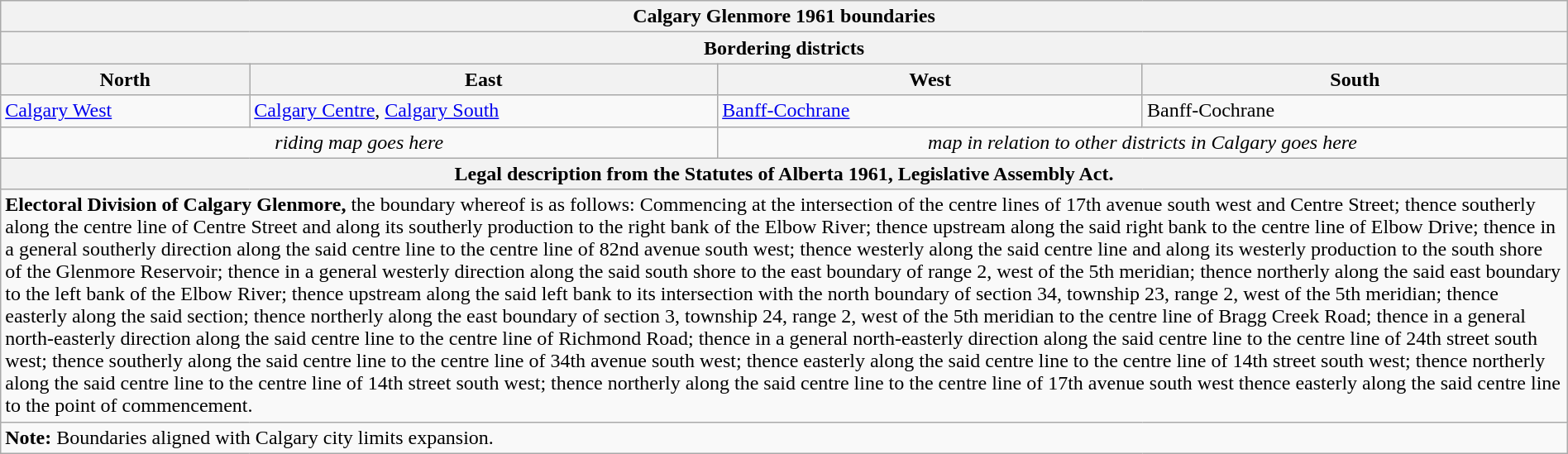<table class="wikitable collapsible collapsed" style="width:100%;">
<tr>
<th colspan=4>Calgary Glenmore 1961 boundaries</th>
</tr>
<tr>
<th colspan=4>Bordering districts</th>
</tr>
<tr>
<th>North</th>
<th>East</th>
<th>West</th>
<th>South</th>
</tr>
<tr>
<td><a href='#'>Calgary West</a></td>
<td><a href='#'>Calgary Centre</a>, <a href='#'>Calgary South</a></td>
<td><a href='#'>Banff-Cochrane</a></td>
<td>Banff-Cochrane</td>
</tr>
<tr>
<td colspan=2 align=center><em>riding map goes here</em></td>
<td colspan=2 align=center><em>map in relation to other districts in Calgary goes here</em></td>
</tr>
<tr>
<th colspan=4>Legal description from the Statutes of Alberta 1961, Legislative Assembly Act.</th>
</tr>
<tr>
<td colspan=4><strong>Electoral Division of Calgary Glenmore,</strong> the boundary whereof is as follows: Commencing at the intersection of the centre lines of 17th avenue south west and Centre Street; thence southerly along the centre line of Centre Street and along its southerly production to the right bank of the Elbow River; thence upstream along the said right bank to the centre line of Elbow Drive; thence in a general southerly direction along the said centre line to the centre line of 82nd avenue south west; thence westerly along the said centre line and along its westerly production to the south shore of the Glenmore Reservoir; thence in a general westerly direction along the said south shore to the east boundary of range 2, west of the 5th meridian; thence northerly along the said east boundary to the left bank of the Elbow River; thence upstream along the said left bank to its intersection with the north boundary of section 34, township 23, range 2, west of the 5th meridian; thence easterly along the said section; thence northerly along the east boundary of section 3, township 24, range 2, west of the 5th meridian to the centre line of Bragg Creek Road; thence in a general north-easterly direction along the said centre line to the centre line of Richmond Road; thence in a general north-easterly direction along the said centre line to the centre line of 24th street south west; thence southerly along the said centre line to the centre line of 34th avenue south west; thence easterly along the said centre line to the centre line of 14th street south west; thence northerly along the said centre line to the centre line of 14th street south west; thence northerly along the said centre line to the centre line of 17th avenue south west thence easterly along the said centre line to the point of commencement.</td>
</tr>
<tr>
<td colspan=4><strong>Note:</strong> Boundaries aligned with Calgary city limits expansion.</td>
</tr>
</table>
